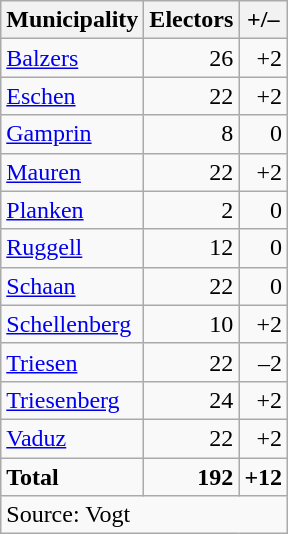<table class="wikitable">
<tr>
<th>Municipality</th>
<th>Electors</th>
<th>+/–</th>
</tr>
<tr>
<td><a href='#'>Balzers</a></td>
<td style="text-align: right;">26</td>
<td align="right">+2</td>
</tr>
<tr>
<td><a href='#'>Eschen</a></td>
<td style="text-align: right;">22</td>
<td align="right">+2</td>
</tr>
<tr>
<td><a href='#'>Gamprin</a></td>
<td style="text-align: right;">8</td>
<td align="right">0</td>
</tr>
<tr>
<td><a href='#'>Mauren</a></td>
<td style="text-align: right;">22</td>
<td align="right">+2</td>
</tr>
<tr>
<td><a href='#'>Planken</a></td>
<td style="text-align: right;">2</td>
<td align="right">0</td>
</tr>
<tr>
<td><a href='#'>Ruggell</a></td>
<td style="text-align: right;">12</td>
<td align="right">0</td>
</tr>
<tr>
<td><a href='#'>Schaan</a></td>
<td style="text-align: right;">22</td>
<td align="right">0</td>
</tr>
<tr>
<td><a href='#'>Schellenberg</a></td>
<td style="text-align: right;">10</td>
<td align="right">+2</td>
</tr>
<tr>
<td><a href='#'>Triesen</a></td>
<td style="text-align: right;">22</td>
<td align="right">–2</td>
</tr>
<tr>
<td><a href='#'>Triesenberg</a></td>
<td style="text-align: right;">24</td>
<td align="right">+2</td>
</tr>
<tr>
<td><a href='#'>Vaduz</a></td>
<td style="text-align: right;">22</td>
<td align="right">+2</td>
</tr>
<tr>
<td><strong>Total</strong></td>
<td align="right"><strong>192</strong></td>
<td align="right"><strong>+12</strong></td>
</tr>
<tr>
<td colspan="3">Source: Vogt</td>
</tr>
</table>
